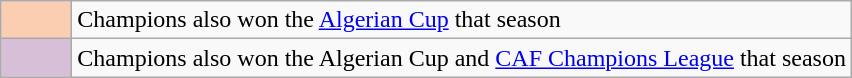<table class="wikitable">
<tr>
<td width=40px align=center style="background-color:#FBCEB1"></td>
<td>Champions also won the <a href='#'>Algerian Cup</a> that season</td>
</tr>
<tr>
<td width=40px align=center style="background-color:#D8BFD8"></td>
<td>Champions also won the Algerian Cup and <a href='#'>CAF Champions League</a> that season</td>
</tr>
</table>
